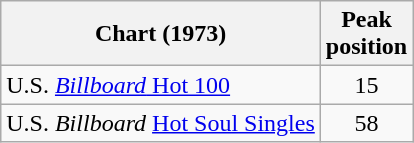<table class="wikitable sortable">
<tr>
<th>Chart (1973)</th>
<th>Peak<br>position</th>
</tr>
<tr>
<td>U.S. <a href='#'><em>Billboard</em> Hot 100</a></td>
<td align="center">15</td>
</tr>
<tr>
<td>U.S. <em>Billboard</em> <a href='#'>Hot Soul Singles</a></td>
<td align="center">58</td>
</tr>
</table>
